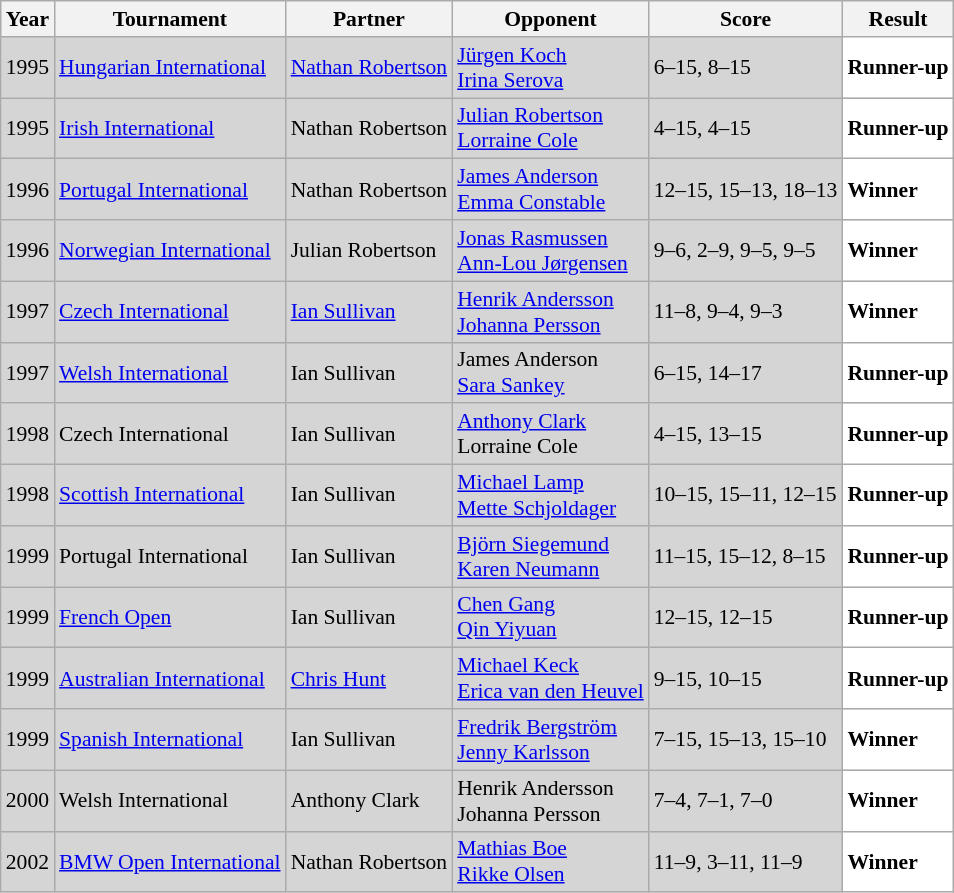<table class="sortable wikitable" style="font-size: 90%;">
<tr>
<th>Year</th>
<th>Tournament</th>
<th>Partner</th>
<th>Opponent</th>
<th>Score</th>
<th>Result</th>
</tr>
<tr style="background:#D5D5D5">
<td align="center">1995</td>
<td align="left"><a href='#'>Hungarian International</a></td>
<td align="left"> <a href='#'>Nathan Robertson</a></td>
<td align="left"> <a href='#'>Jürgen Koch</a> <br>  <a href='#'>Irina Serova</a></td>
<td align="left">6–15, 8–15</td>
<td style="text-align:left; background:white"> <strong>Runner-up</strong></td>
</tr>
<tr style="background:#D5D5D5">
<td align="center">1995</td>
<td align="left"><a href='#'>Irish International</a></td>
<td align="left"> Nathan Robertson</td>
<td align="left"> <a href='#'>Julian Robertson</a> <br>  <a href='#'>Lorraine Cole</a></td>
<td align="left">4–15, 4–15</td>
<td style="text-align:left; background:white"> <strong>Runner-up</strong></td>
</tr>
<tr style="background:#D5D5D5">
<td align="center">1996</td>
<td align="left"><a href='#'>Portugal International</a></td>
<td align="left"> Nathan Robertson</td>
<td align="left"> <a href='#'>James Anderson</a> <br>  <a href='#'>Emma Constable</a></td>
<td align="left">12–15, 15–13, 18–13</td>
<td style="text-align:left; background:white"> <strong>Winner</strong></td>
</tr>
<tr style="background:#D5D5D5">
<td align="center">1996</td>
<td align="left"><a href='#'>Norwegian International</a></td>
<td align="left"> Julian Robertson</td>
<td align="left"> <a href='#'>Jonas Rasmussen</a> <br>  <a href='#'>Ann-Lou Jørgensen</a></td>
<td align="left">9–6, 2–9, 9–5, 9–5</td>
<td style="text-align:left; background:white"> <strong>Winner</strong></td>
</tr>
<tr style="background:#D5D5D5">
<td align="center">1997</td>
<td align="left"><a href='#'>Czech International</a></td>
<td align="left"> <a href='#'>Ian Sullivan</a></td>
<td align="left"> <a href='#'>Henrik Andersson</a> <br>  <a href='#'>Johanna Persson</a></td>
<td align="left">11–8, 9–4, 9–3</td>
<td style="text-align:left; background:white"> <strong>Winner</strong></td>
</tr>
<tr style="background:#D5D5D5">
<td align="center">1997</td>
<td align="left"><a href='#'>Welsh International</a></td>
<td align="left"> Ian Sullivan</td>
<td align="left"> James Anderson <br>  <a href='#'>Sara Sankey</a></td>
<td align="left">6–15, 14–17</td>
<td style="text-align:left; background:white"> <strong>Runner-up</strong></td>
</tr>
<tr style="background:#D5D5D5">
<td align="center">1998</td>
<td align="left">Czech International</td>
<td align="left"> Ian Sullivan</td>
<td align="left"> <a href='#'>Anthony Clark</a> <br>  Lorraine Cole</td>
<td align="left">4–15, 13–15</td>
<td style="text-align:left; background:white"> <strong>Runner-up</strong></td>
</tr>
<tr style="background:#D5D5D5">
<td align="center">1998</td>
<td align="left"><a href='#'>Scottish International</a></td>
<td align="left"> Ian Sullivan</td>
<td align="left"> <a href='#'>Michael Lamp</a> <br>  <a href='#'>Mette Schjoldager</a></td>
<td align="left">10–15, 15–11, 12–15</td>
<td style="text-align:left; background:white"> <strong>Runner-up</strong></td>
</tr>
<tr style="background:#D5D5D5">
<td align="center">1999</td>
<td align="left">Portugal International</td>
<td align="left"> Ian Sullivan</td>
<td align="left"> <a href='#'>Björn Siegemund</a> <br>  <a href='#'>Karen Neumann</a></td>
<td align="left">11–15, 15–12, 8–15</td>
<td style="text-align:left; background:white"> <strong>Runner-up</strong></td>
</tr>
<tr style="background:#D5D5D5">
<td align="center">1999</td>
<td align="left"><a href='#'>French Open</a></td>
<td align="left"> Ian Sullivan</td>
<td align="left"> <a href='#'>Chen Gang</a> <br>  <a href='#'>Qin Yiyuan</a></td>
<td align="left">12–15, 12–15</td>
<td style="text-align:left; background:white"> <strong>Runner-up</strong></td>
</tr>
<tr style="background:#D5D5D5">
<td align="center">1999</td>
<td align="left"><a href='#'>Australian International</a></td>
<td align="left"> <a href='#'>Chris Hunt</a></td>
<td align="left"> <a href='#'>Michael Keck</a> <br>  <a href='#'>Erica van den Heuvel</a></td>
<td align="left">9–15, 10–15</td>
<td style="text-align:left; background:white"> <strong>Runner-up</strong></td>
</tr>
<tr style="background:#D5D5D5">
<td align="center">1999</td>
<td align="left"><a href='#'>Spanish International</a></td>
<td align="left"> Ian Sullivan</td>
<td align="left"> <a href='#'>Fredrik Bergström</a> <br>  <a href='#'>Jenny Karlsson</a></td>
<td align="left">7–15, 15–13, 15–10</td>
<td style="text-align:left; background:white"> <strong>Winner</strong></td>
</tr>
<tr style="background:#D5D5D5">
<td align="center">2000</td>
<td align="left">Welsh International</td>
<td align="left"> Anthony Clark</td>
<td align="left"> Henrik Andersson <br>  Johanna Persson</td>
<td align="left">7–4, 7–1, 7–0</td>
<td style="text-align:left; background:white"> <strong>Winner</strong></td>
</tr>
<tr style="background:#D5D5D5">
<td align="center">2002</td>
<td align="left"><a href='#'>BMW Open International</a></td>
<td align="left"> Nathan Robertson</td>
<td align="left"> <a href='#'>Mathias Boe</a> <br>  <a href='#'>Rikke Olsen</a></td>
<td align="left">11–9, 3–11, 11–9</td>
<td style="text-align:left; background:white"> <strong>Winner</strong></td>
</tr>
</table>
